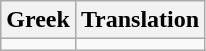<table class="wikitable">
<tr>
<th>Greek</th>
<th>Translation</th>
</tr>
<tr>
<td></td>
<td></td>
</tr>
</table>
